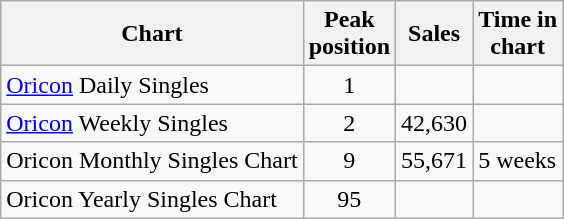<table class="wikitable">
<tr>
<th align="left">Chart</th>
<th align="center">Peak<br>position</th>
<th align="center">Sales</th>
<th align="center">Time in<br>chart</th>
</tr>
<tr>
<td align="left"><a href='#'>Oricon</a> Daily Singles</td>
<td align="center">1</td>
<td align=""></td>
<td align=""></td>
</tr>
<tr>
<td align="left"><a href='#'>Oricon</a> Weekly Singles</td>
<td align="center">2</td>
<td align="">42,630</td>
<td align=""></td>
</tr>
<tr>
<td align="left">Oricon Monthly Singles Chart</td>
<td align="center">9</td>
<td align="center">55,671</td>
<td align="">5 weeks</td>
</tr>
<tr>
<td align="left">Oricon Yearly Singles Chart</td>
<td align="center">95</td>
<td align="center"></td>
<td align=""></td>
</tr>
</table>
